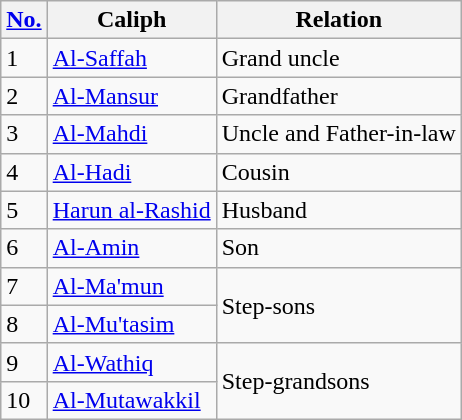<table class="wikitable" border="2">
<tr>
<th><a href='#'>No.</a></th>
<th>Caliph</th>
<th>Relation</th>
</tr>
<tr>
<td>1</td>
<td><a href='#'>Al-Saffah</a></td>
<td>Grand uncle</td>
</tr>
<tr>
<td>2</td>
<td><a href='#'>Al-Mansur</a></td>
<td>Grandfather</td>
</tr>
<tr>
<td>3</td>
<td><a href='#'>Al-Mahdi</a></td>
<td>Uncle and Father-in-law</td>
</tr>
<tr>
<td>4</td>
<td><a href='#'>Al-Hadi</a></td>
<td>Cousin</td>
</tr>
<tr>
<td>5</td>
<td><a href='#'>Harun al-Rashid</a></td>
<td>Husband</td>
</tr>
<tr>
<td>6</td>
<td><a href='#'>Al-Amin</a></td>
<td>Son</td>
</tr>
<tr>
<td>7</td>
<td><a href='#'>Al-Ma'mun</a></td>
<td rowspan="2">Step-sons</td>
</tr>
<tr>
<td>8</td>
<td><a href='#'>Al-Mu'tasim</a></td>
</tr>
<tr>
<td>9</td>
<td><a href='#'>Al-Wathiq</a></td>
<td rowspan="2">Step-grandsons</td>
</tr>
<tr>
<td>10</td>
<td><a href='#'>Al-Mutawakkil</a></td>
</tr>
</table>
